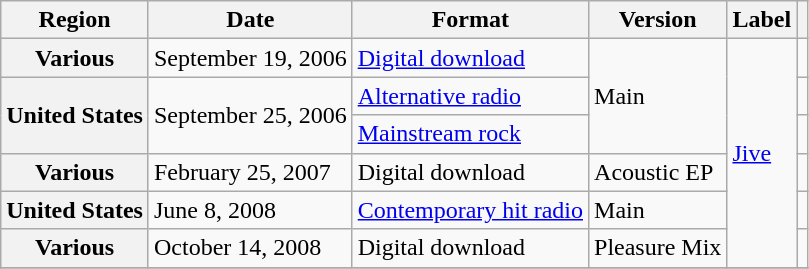<table class="wikitable plainrowheaders">
<tr>
<th scope="col">Region</th>
<th>Date</th>
<th>Format</th>
<th>Version</th>
<th>Label</th>
<th></th>
</tr>
<tr>
<th scope="row">Various</th>
<td>September 19, 2006</td>
<td><a href='#'>Digital download</a></td>
<td rowspan="3">Main</td>
<td rowspan="6"><a href='#'>Jive</a></td>
<td align="center"></td>
</tr>
<tr>
<th scope="row" rowspan="2">United States</th>
<td rowspan="2">September 25, 2006</td>
<td><a href='#'>Alternative radio</a></td>
<td align="center"></td>
</tr>
<tr>
<td><a href='#'>Mainstream rock</a></td>
<td align="center"></td>
</tr>
<tr>
<th scope="row">Various</th>
<td>February 25, 2007</td>
<td>Digital download</td>
<td>Acoustic EP</td>
<td align="center"></td>
</tr>
<tr>
<th scope="row">United States</th>
<td>June 8, 2008</td>
<td><a href='#'>Contemporary hit radio</a></td>
<td>Main</td>
<td align="center"></td>
</tr>
<tr>
<th scope="row">Various</th>
<td>October 14, 2008</td>
<td>Digital download</td>
<td>Pleasure Mix</td>
<td align="center"></td>
</tr>
<tr>
</tr>
</table>
